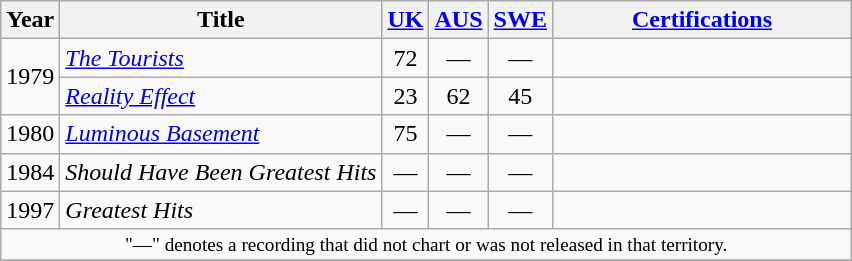<table class="wikitable">
<tr>
<th>Year</th>
<th>Title</th>
<th><a href='#'>UK</a><br></th>
<th><a href='#'>AUS</a><br></th>
<th><a href='#'>SWE</a><br></th>
<th scope="col" style="width:12em;"><a href='#'>Certifications</a></th>
</tr>
<tr>
<td rowspan="2">1979</td>
<td><em><a href='#'>The Tourists</a></em></td>
<td align="center">72</td>
<td align="center">—</td>
<td align="center">—</td>
<td></td>
</tr>
<tr>
<td><em><a href='#'>Reality Effect</a></em></td>
<td align="center">23</td>
<td align="center">62</td>
<td align="center">45</td>
<td></td>
</tr>
<tr>
<td>1980</td>
<td><em><a href='#'>Luminous Basement</a></em></td>
<td align="center">75</td>
<td align="center">—</td>
<td align="center">—</td>
<td></td>
</tr>
<tr>
<td>1984</td>
<td><em>Should Have Been Greatest Hits</em></td>
<td align="center">—</td>
<td align="center">—</td>
<td align="center">—</td>
<td></td>
</tr>
<tr>
<td>1997</td>
<td><em>Greatest Hits</em></td>
<td align="center">—</td>
<td align="center">—</td>
<td align="center">—</td>
<td></td>
</tr>
<tr>
<td colspan="8" style="font-size:80%" align="center">"—" denotes a recording that did not chart or was not released in that territory.</td>
</tr>
<tr>
</tr>
</table>
